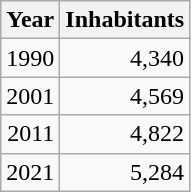<table cellspacing="0" cellpadding="0">
<tr>
<td valign="top"><br><table class="wikitable sortable zebra hintergrundfarbe5">
<tr>
<th>Year</th>
<th>Inhabitants</th>
</tr>
<tr align="right">
<td>1990</td>
<td>4,340</td>
</tr>
<tr align="right">
<td>2001</td>
<td>4,569</td>
</tr>
<tr align="right">
<td>2011</td>
<td>4,822</td>
</tr>
<tr align="right">
<td>2021</td>
<td>5,284</td>
</tr>
</table>
</td>
</tr>
</table>
